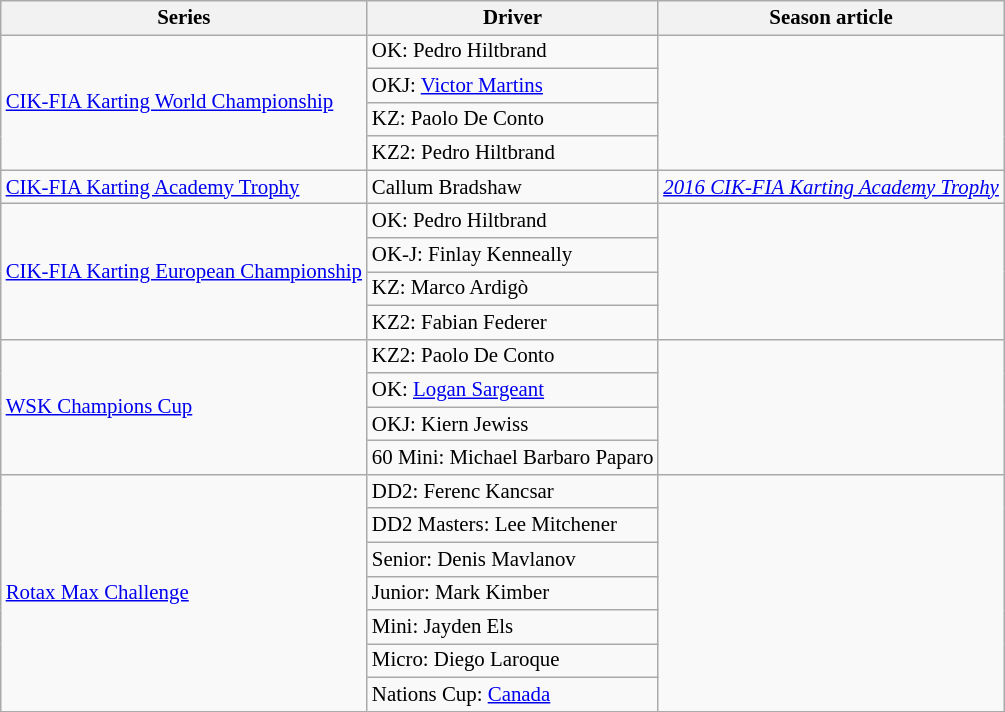<table class="wikitable" style="font-size: 87%;">
<tr>
<th>Series</th>
<th>Driver</th>
<th>Season article</th>
</tr>
<tr>
<td rowspan=4><a href='#'>CIK-FIA Karting World Championship</a></td>
<td>OK:  Pedro Hiltbrand</td>
<td rowspan=4></td>
</tr>
<tr>
<td>OKJ:  <a href='#'>Victor Martins</a></td>
</tr>
<tr>
<td>KZ:  Paolo De Conto</td>
</tr>
<tr>
<td>KZ2:  Pedro Hiltbrand</td>
</tr>
<tr>
<td><a href='#'>CIK-FIA Karting Academy Trophy</a></td>
<td> Callum Bradshaw</td>
<td><em><a href='#'>2016 CIK-FIA Karting Academy Trophy</a></em></td>
</tr>
<tr>
<td rowspan=4><a href='#'>CIK-FIA Karting European Championship</a></td>
<td>OK:  Pedro Hiltbrand</td>
<td rowspan=4></td>
</tr>
<tr>
<td>OK-J:  Finlay Kenneally</td>
</tr>
<tr>
<td>KZ:  Marco Ardigò</td>
</tr>
<tr>
<td>KZ2:  Fabian Federer</td>
</tr>
<tr>
<td rowspan=4><a href='#'>WSK Champions Cup</a></td>
<td>KZ2:  Paolo De Conto</td>
<td rowspan=4></td>
</tr>
<tr>
<td>OK:  <a href='#'>Logan Sargeant</a></td>
</tr>
<tr>
<td>OKJ:  Kiern Jewiss</td>
</tr>
<tr>
<td>60 Mini:  Michael Barbaro Paparo</td>
</tr>
<tr>
<td rowspan=7><a href='#'>Rotax Max Challenge</a></td>
<td>DD2:  Ferenc Kancsar</td>
<td rowspan=7></td>
</tr>
<tr>
<td>DD2 Masters:  Lee Mitchener</td>
</tr>
<tr>
<td>Senior:  Denis Mavlanov</td>
</tr>
<tr>
<td>Junior:  Mark Kimber</td>
</tr>
<tr>
<td>Mini:  Jayden Els</td>
</tr>
<tr>
<td>Micro:  Diego Laroque</td>
</tr>
<tr>
<td>Nations Cup:  <a href='#'>Canada</a></td>
</tr>
</table>
